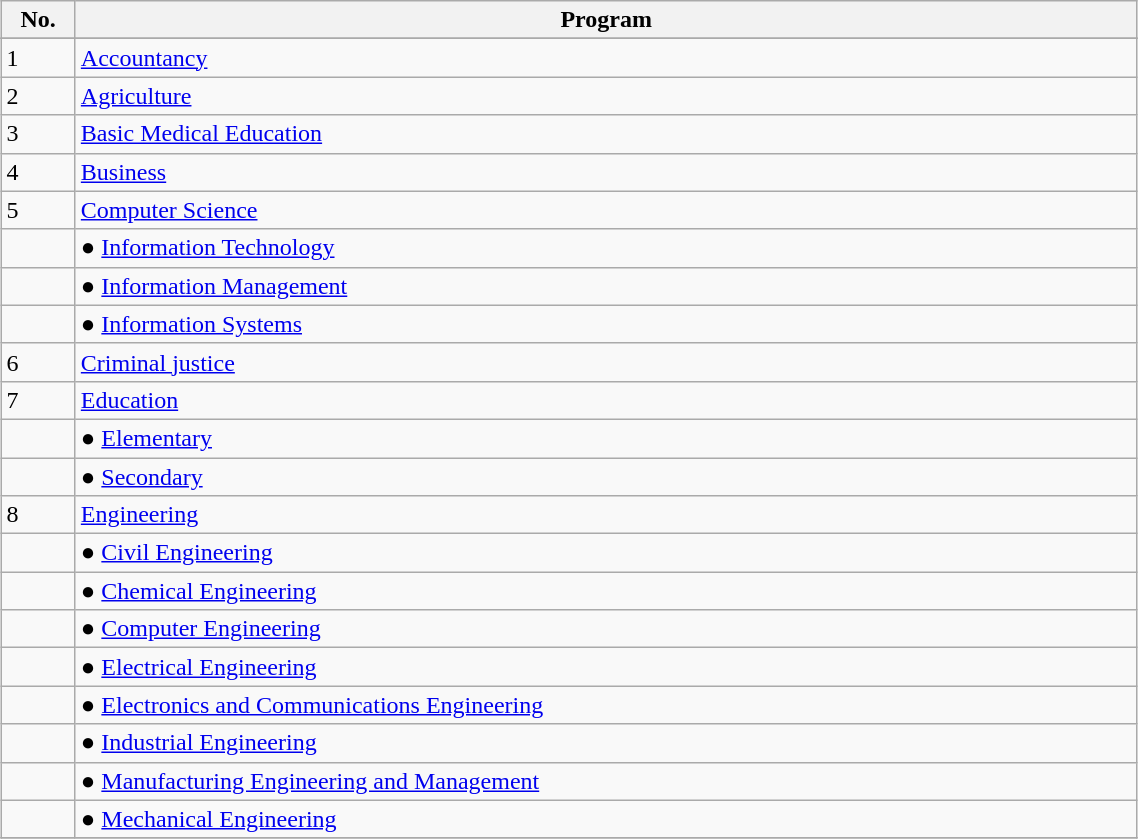<table class="wikitable" style="margin: 1em auto 1em auto;width:60%;">
<tr>
<th style="width:1%;">No.</th>
<th style="width:27%;">Program</th>
</tr>
<tr bgcolor=#ADD8E6>
</tr>
<tr>
<td>1</td>
<td><a href='#'>Accountancy</a></td>
</tr>
<tr>
<td>2</td>
<td><a href='#'>Agriculture</a></td>
</tr>
<tr>
<td>3</td>
<td><a href='#'>Basic Medical Education</a></td>
</tr>
<tr>
<td>4</td>
<td><a href='#'>Business</a></td>
</tr>
<tr>
<td>5</td>
<td><a href='#'>Computer Science</a></td>
</tr>
<tr>
<td></td>
<td>● <a href='#'>Information Technology</a></td>
</tr>
<tr>
<td></td>
<td>● <a href='#'>Information Management</a></td>
</tr>
<tr>
<td></td>
<td>● <a href='#'>Information Systems</a></td>
</tr>
<tr>
<td>6</td>
<td><a href='#'>Criminal justice</a></td>
</tr>
<tr>
<td>7</td>
<td><a href='#'>Education</a></td>
</tr>
<tr>
<td></td>
<td>● <a href='#'>Elementary</a></td>
</tr>
<tr>
<td></td>
<td>● <a href='#'>Secondary</a></td>
</tr>
<tr>
<td>8</td>
<td><a href='#'>Engineering</a></td>
</tr>
<tr>
<td></td>
<td>● <a href='#'>Civil Engineering</a></td>
</tr>
<tr>
<td></td>
<td>● <a href='#'>Chemical Engineering</a></td>
</tr>
<tr>
<td></td>
<td>● <a href='#'>Computer Engineering</a></td>
</tr>
<tr>
<td></td>
<td>● <a href='#'>Electrical Engineering</a></td>
</tr>
<tr>
<td></td>
<td>● <a href='#'>Electronics and Communications Engineering</a></td>
</tr>
<tr>
<td></td>
<td>● <a href='#'>Industrial Engineering</a></td>
</tr>
<tr>
<td></td>
<td>● <a href='#'>Manufacturing Engineering and Management</a></td>
</tr>
<tr>
<td></td>
<td>● <a href='#'>Mechanical Engineering</a></td>
</tr>
<tr>
</tr>
</table>
